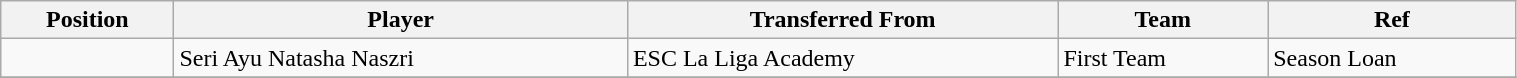<table class="wikitable sortable" style="width:80%; text-align:center; font-size:100%; text-align:left;">
<tr>
<th><strong>Position</strong></th>
<th><strong>Player</strong></th>
<th><strong>Transferred From</strong></th>
<th><strong>Team</strong></th>
<th><strong>Ref</strong></th>
</tr>
<tr>
<td></td>
<td> Seri Ayu Natasha Naszri</td>
<td> ESC La Liga Academy</td>
<td>First Team</td>
<td>Season Loan  </td>
</tr>
<tr>
</tr>
</table>
